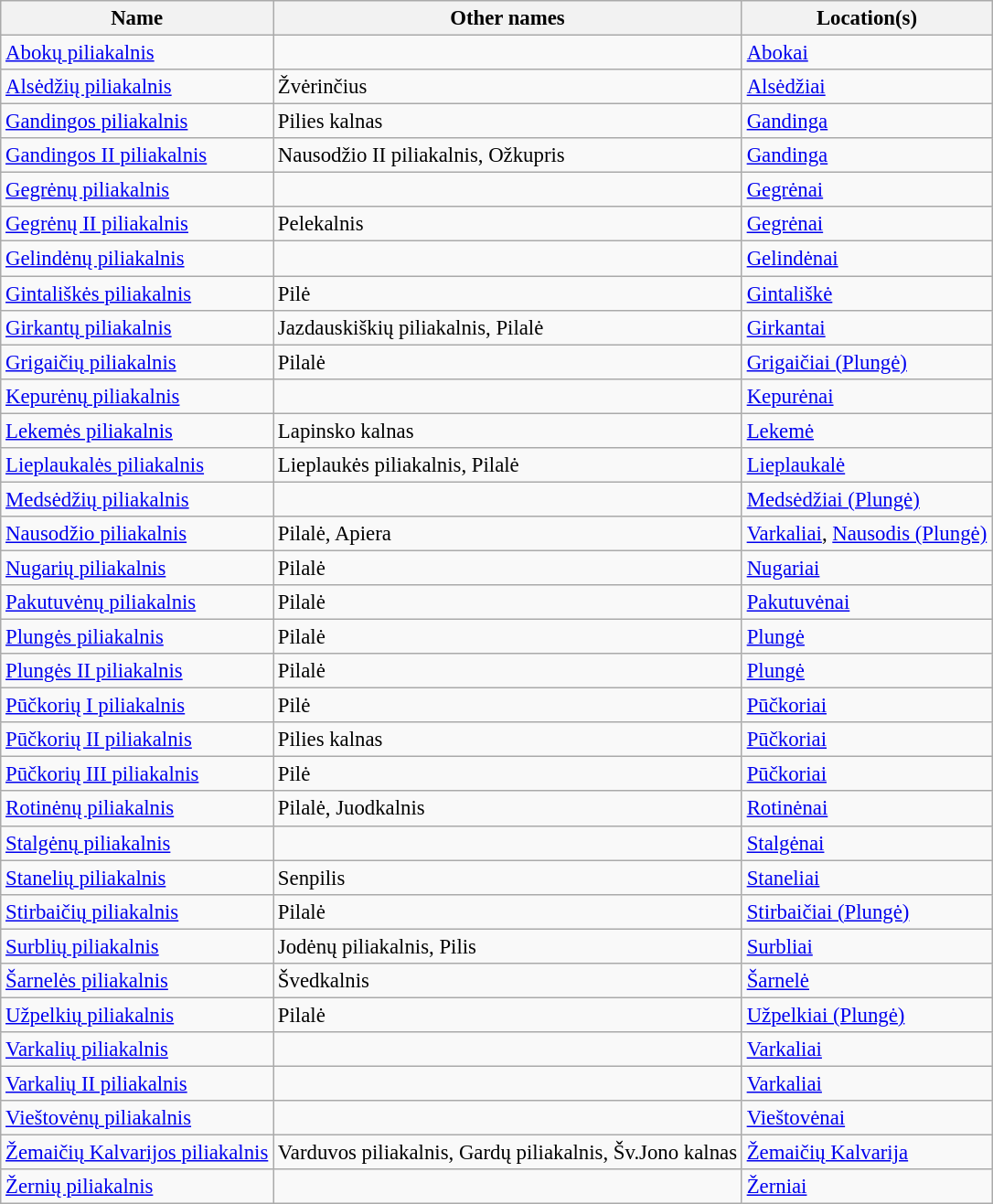<table class="wikitable" style="font-size: 95%;">
<tr>
<th>Name</th>
<th>Other names</th>
<th>Location(s)</th>
</tr>
<tr>
<td><a href='#'>Abokų piliakalnis</a></td>
<td></td>
<td><a href='#'>Abokai</a></td>
</tr>
<tr>
<td><a href='#'>Alsėdžių piliakalnis</a></td>
<td>Žvėrinčius</td>
<td><a href='#'>Alsėdžiai</a></td>
</tr>
<tr>
<td><a href='#'>Gandingos piliakalnis</a></td>
<td>Pilies kalnas</td>
<td><a href='#'>Gandinga</a></td>
</tr>
<tr>
<td><a href='#'>Gandingos II piliakalnis</a></td>
<td>Nausodžio II piliakalnis, Ožkupris</td>
<td><a href='#'>Gandinga</a></td>
</tr>
<tr>
<td><a href='#'>Gegrėnų piliakalnis</a></td>
<td></td>
<td><a href='#'>Gegrėnai</a></td>
</tr>
<tr>
<td><a href='#'>Gegrėnų II piliakalnis</a></td>
<td>Pelekalnis</td>
<td><a href='#'>Gegrėnai</a></td>
</tr>
<tr>
<td><a href='#'>Gelindėnų piliakalnis</a></td>
<td></td>
<td><a href='#'>Gelindėnai</a></td>
</tr>
<tr>
<td><a href='#'>Gintališkės piliakalnis</a></td>
<td>Pilė</td>
<td><a href='#'>Gintališkė</a></td>
</tr>
<tr>
<td><a href='#'>Girkantų piliakalnis</a></td>
<td>Jazdauskiškių piliakalnis, Pilalė</td>
<td><a href='#'>Girkantai</a></td>
</tr>
<tr>
<td><a href='#'>Grigaičių piliakalnis</a></td>
<td>Pilalė</td>
<td><a href='#'>Grigaičiai (Plungė)</a></td>
</tr>
<tr>
<td><a href='#'>Kepurėnų piliakalnis</a></td>
<td></td>
<td><a href='#'>Kepurėnai</a></td>
</tr>
<tr>
<td><a href='#'>Lekemės piliakalnis</a></td>
<td>Lapinsko kalnas</td>
<td><a href='#'>Lekemė</a></td>
</tr>
<tr>
<td><a href='#'>Lieplaukalės piliakalnis</a></td>
<td>Lieplaukės piliakalnis, Pilalė</td>
<td><a href='#'>Lieplaukalė</a></td>
</tr>
<tr>
<td><a href='#'>Medsėdžių piliakalnis</a></td>
<td></td>
<td><a href='#'>Medsėdžiai (Plungė)</a></td>
</tr>
<tr>
<td><a href='#'>Nausodžio piliakalnis</a></td>
<td>Pilalė, Apiera</td>
<td><a href='#'>Varkaliai</a>, <a href='#'>Nausodis (Plungė)</a></td>
</tr>
<tr>
<td><a href='#'>Nugarių piliakalnis</a></td>
<td>Pilalė</td>
<td><a href='#'>Nugariai</a></td>
</tr>
<tr>
<td><a href='#'>Pakutuvėnų piliakalnis</a></td>
<td>Pilalė</td>
<td><a href='#'>Pakutuvėnai</a></td>
</tr>
<tr>
<td><a href='#'>Plungės piliakalnis</a></td>
<td>Pilalė</td>
<td><a href='#'>Plungė</a></td>
</tr>
<tr>
<td><a href='#'>Plungės II piliakalnis</a></td>
<td>Pilalė</td>
<td><a href='#'>Plungė</a></td>
</tr>
<tr>
<td><a href='#'>Pūčkorių I piliakalnis</a></td>
<td>Pilė</td>
<td><a href='#'>Pūčkoriai</a></td>
</tr>
<tr>
<td><a href='#'>Pūčkorių II piliakalnis</a></td>
<td>Pilies kalnas</td>
<td><a href='#'>Pūčkoriai</a></td>
</tr>
<tr>
<td><a href='#'>Pūčkorių III piliakalnis</a></td>
<td>Pilė</td>
<td><a href='#'>Pūčkoriai</a></td>
</tr>
<tr>
<td><a href='#'>Rotinėnų piliakalnis</a></td>
<td>Pilalė, Juodkalnis</td>
<td><a href='#'>Rotinėnai</a></td>
</tr>
<tr>
<td><a href='#'>Stalgėnų piliakalnis</a></td>
<td></td>
<td><a href='#'>Stalgėnai</a></td>
</tr>
<tr>
<td><a href='#'>Stanelių piliakalnis</a></td>
<td>Senpilis</td>
<td><a href='#'>Staneliai</a></td>
</tr>
<tr>
<td><a href='#'>Stirbaičių piliakalnis</a></td>
<td>Pilalė</td>
<td><a href='#'>Stirbaičiai (Plungė)</a></td>
</tr>
<tr>
<td><a href='#'>Surblių piliakalnis</a></td>
<td>Jodėnų piliakalnis, Pilis</td>
<td><a href='#'>Surbliai</a></td>
</tr>
<tr>
<td><a href='#'>Šarnelės piliakalnis</a></td>
<td>Švedkalnis</td>
<td><a href='#'>Šarnelė</a></td>
</tr>
<tr>
<td><a href='#'>Užpelkių piliakalnis</a></td>
<td>Pilalė</td>
<td><a href='#'>Užpelkiai (Plungė)</a></td>
</tr>
<tr>
<td><a href='#'>Varkalių piliakalnis</a></td>
<td></td>
<td><a href='#'>Varkaliai</a></td>
</tr>
<tr>
<td><a href='#'>Varkalių II piliakalnis</a></td>
<td></td>
<td><a href='#'>Varkaliai</a></td>
</tr>
<tr>
<td><a href='#'>Vieštovėnų piliakalnis</a></td>
<td></td>
<td><a href='#'>Vieštovėnai</a></td>
</tr>
<tr>
<td><a href='#'>Žemaičių Kalvarijos piliakalnis</a></td>
<td>Varduvos piliakalnis, Gardų piliakalnis, Šv.Jono kalnas</td>
<td><a href='#'>Žemaičių Kalvarija</a></td>
</tr>
<tr>
<td><a href='#'>Žernių piliakalnis</a></td>
<td></td>
<td><a href='#'>Žerniai</a></td>
</tr>
</table>
